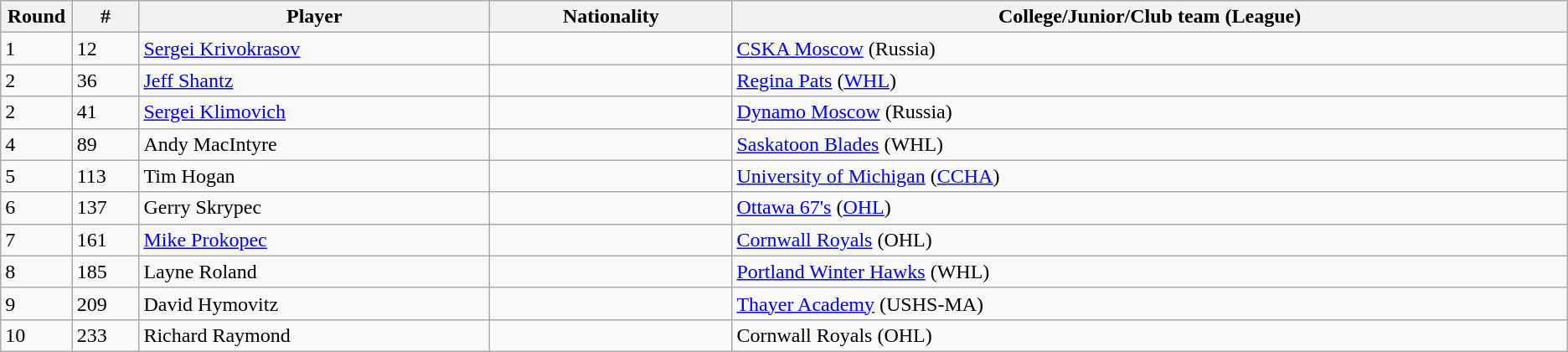<table class="wikitable">
<tr align="center">
<th bgcolor="#DDDDFF" width="4.0%">Round</th>
<th bgcolor="#DDDDFF" width="4.0%">#</th>
<th bgcolor="#DDDDFF" width="21.0%">Player</th>
<th bgcolor="#DDDDFF" width="14.5%">Nationality</th>
<th bgcolor="#DDDDFF" width="50.0%">College/Junior/Club team (League)</th>
</tr>
<tr>
<td>1</td>
<td>12</td>
<td><a href='#'>Sergei Krivokrasov</a></td>
<td></td>
<td><a href='#'>CSKA Moscow</a> (Russia)</td>
</tr>
<tr>
<td>2</td>
<td>36</td>
<td><a href='#'>Jeff Shantz</a></td>
<td></td>
<td><a href='#'>Regina Pats</a> (<a href='#'>WHL</a>)</td>
</tr>
<tr>
<td>2</td>
<td>41</td>
<td><a href='#'>Sergei Klimovich</a></td>
<td></td>
<td><a href='#'>Dynamo Moscow</a> (Russia)</td>
</tr>
<tr>
<td>4</td>
<td>89</td>
<td>Andy MacIntyre</td>
<td></td>
<td><a href='#'>Saskatoon Blades</a> (WHL)</td>
</tr>
<tr>
<td>5</td>
<td>113</td>
<td>Tim Hogan</td>
<td></td>
<td><a href='#'>University of Michigan</a> (<a href='#'>CCHA</a>)</td>
</tr>
<tr>
<td>6</td>
<td>137</td>
<td>Gerry Skrypec</td>
<td></td>
<td><a href='#'>Ottawa 67's</a> (<a href='#'>OHL</a>)</td>
</tr>
<tr>
<td>7</td>
<td>161</td>
<td><a href='#'>Mike Prokopec</a></td>
<td></td>
<td><a href='#'>Cornwall Royals</a> (OHL)</td>
</tr>
<tr>
<td>8</td>
<td>185</td>
<td>Layne Roland</td>
<td></td>
<td><a href='#'>Portland Winter Hawks</a> (WHL)</td>
</tr>
<tr>
<td>9</td>
<td>209</td>
<td>David Hymovitz</td>
<td></td>
<td><a href='#'>Thayer Academy</a> (USHS-MA)</td>
</tr>
<tr>
<td>10</td>
<td>233</td>
<td>Richard Raymond</td>
<td></td>
<td>Cornwall Royals (OHL)</td>
</tr>
</table>
